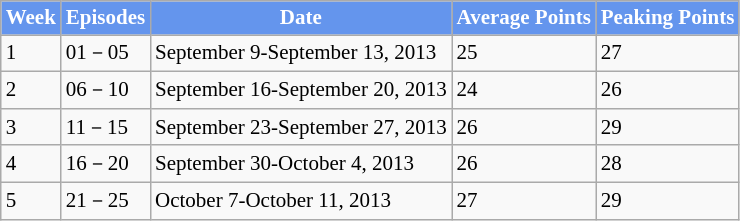<table class="wikitable" style="font-size:14px;">
<tr style="background:cornflowerblue; color:white" align="center">
<td><strong>Week</strong></td>
<td><strong>Episodes</strong></td>
<td><strong>Date</strong></td>
<td><strong>Average Points</strong></td>
<td><strong>Peaking Points</strong></td>
</tr>
<tr>
<td>1</td>
<td>01－05</td>
<td>September 9-September 13, 2013</td>
<td>25</td>
<td>27</td>
</tr>
<tr>
<td>2</td>
<td>06－10</td>
<td>September 16-September 20, 2013</td>
<td>24</td>
<td>26</td>
</tr>
<tr>
<td>3</td>
<td>11－15</td>
<td>September 23-September 27, 2013</td>
<td>26</td>
<td>29</td>
</tr>
<tr>
<td>4</td>
<td>16－20</td>
<td>September 30-October 4, 2013</td>
<td>26</td>
<td>28</td>
</tr>
<tr>
<td>5</td>
<td>21－25</td>
<td>October 7-October 11, 2013</td>
<td>27</td>
<td>29</td>
</tr>
</table>
